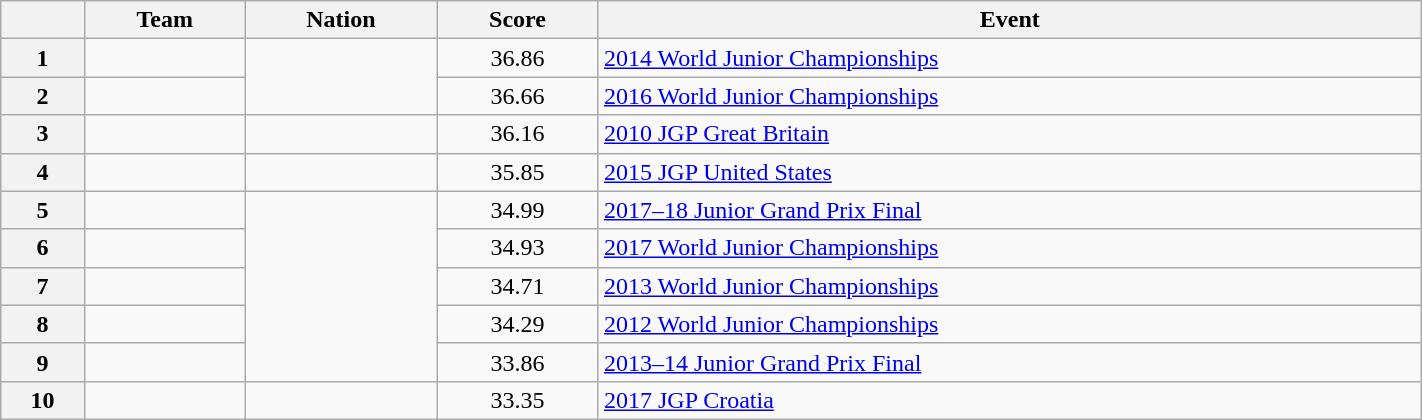<table class="wikitable unsortable" style="text-align:left; width:75%">
<tr>
<th scope="col"></th>
<th scope="col">Team</th>
<th scope="col">Nation</th>
<th scope="col">Score</th>
<th scope="col">Event</th>
</tr>
<tr>
<th scope="row">1</th>
<td></td>
<td rowspan="2"></td>
<td style="text-align:center">36.86</td>
<td><a href='#'>2014 World Junior Championships</a></td>
</tr>
<tr>
<th scope="row">2</th>
<td></td>
<td style="text-align:center">36.66</td>
<td><a href='#'>2016 World Junior Championships</a></td>
</tr>
<tr>
<th scope="row">3</th>
<td></td>
<td></td>
<td style="text-align:center">36.16</td>
<td><a href='#'>2010 JGP Great Britain</a></td>
</tr>
<tr>
<th scope="row">4</th>
<td></td>
<td></td>
<td style="text-align:center">35.85</td>
<td><a href='#'>2015 JGP United States</a></td>
</tr>
<tr>
<th scope="row">5</th>
<td></td>
<td rowspan="5"></td>
<td style="text-align:center">34.99</td>
<td><a href='#'>2017–18 Junior Grand Prix Final</a></td>
</tr>
<tr>
<th scope="row">6</th>
<td></td>
<td style="text-align:center">34.93</td>
<td><a href='#'>2017 World Junior Championships</a></td>
</tr>
<tr>
<th scope="row">7</th>
<td></td>
<td style="text-align:center">34.71</td>
<td><a href='#'>2013 World Junior Championships</a></td>
</tr>
<tr>
<th scope="row">8</th>
<td></td>
<td style="text-align:center">34.29</td>
<td><a href='#'>2012 World Junior Championships</a></td>
</tr>
<tr>
<th scope="row">9</th>
<td></td>
<td style="text-align:center">33.86</td>
<td><a href='#'>2013–14 Junior Grand Prix Final</a></td>
</tr>
<tr>
<th scope="row">10</th>
<td></td>
<td></td>
<td style="text-align:center">33.35</td>
<td><a href='#'>2017 JGP Croatia</a></td>
</tr>
</table>
